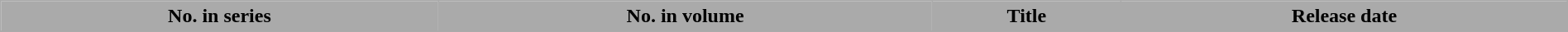<table class="wikitable sortable" style="width: 100%;">
<tr>
<th style="background:#AAA;">No. in series</th>
<th style="background:#AAA;">No. in volume</th>
<th style="background:#AAA;">Title</th>
<th style="background:#AAA;">Release date</th>
</tr>
<tr>
</tr>
</table>
